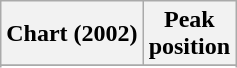<table class="wikitable sortable">
<tr>
<th>Chart (2002)</th>
<th>Peak<br>position</th>
</tr>
<tr>
</tr>
<tr>
</tr>
</table>
